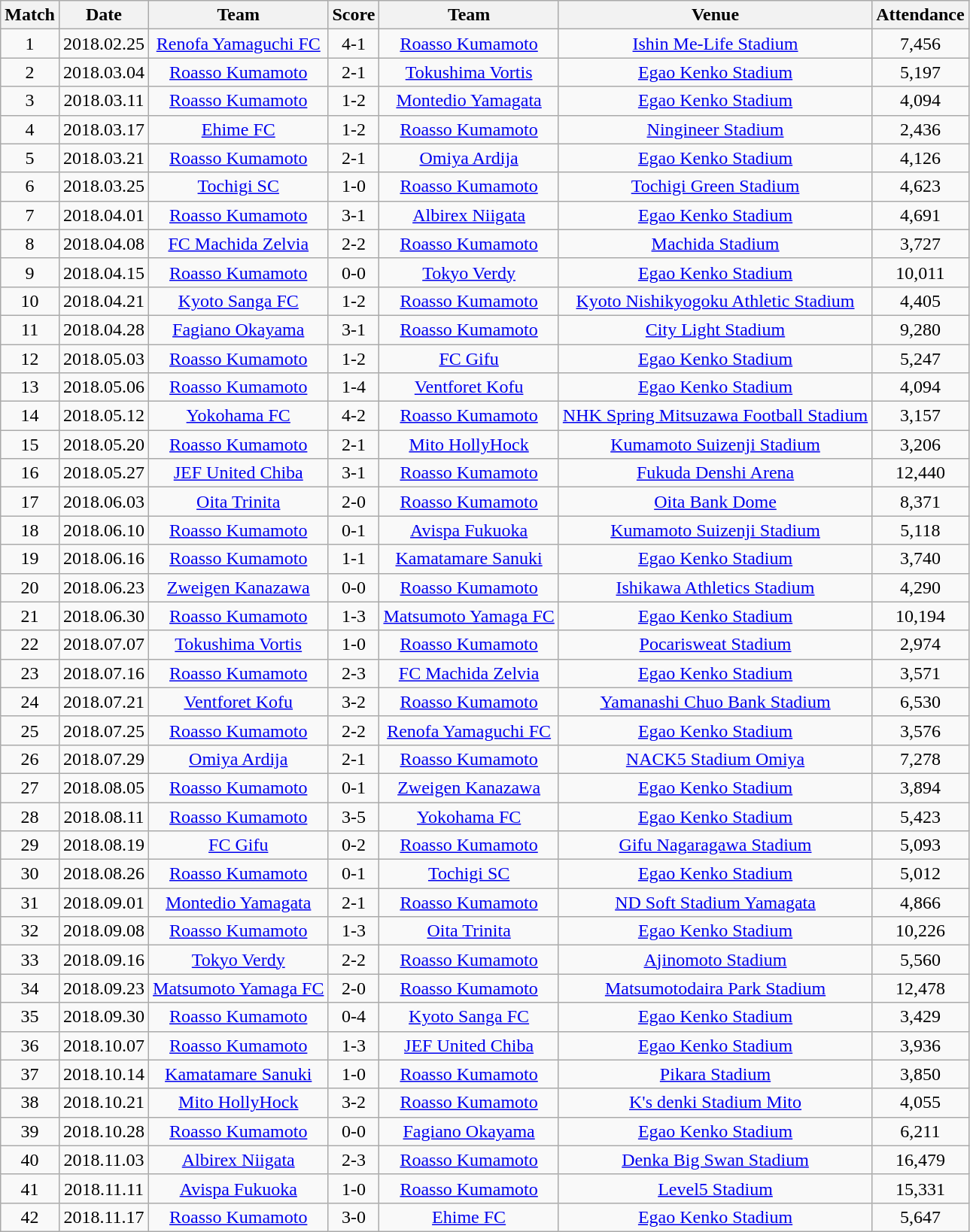<table class="wikitable" style="text-align:center;">
<tr>
<th>Match</th>
<th>Date</th>
<th>Team</th>
<th>Score</th>
<th>Team</th>
<th>Venue</th>
<th>Attendance</th>
</tr>
<tr>
<td>1</td>
<td>2018.02.25</td>
<td><a href='#'>Renofa Yamaguchi FC</a></td>
<td>4-1</td>
<td><a href='#'>Roasso Kumamoto</a></td>
<td><a href='#'>Ishin Me-Life Stadium</a></td>
<td>7,456</td>
</tr>
<tr>
<td>2</td>
<td>2018.03.04</td>
<td><a href='#'>Roasso Kumamoto</a></td>
<td>2-1</td>
<td><a href='#'>Tokushima Vortis</a></td>
<td><a href='#'>Egao Kenko Stadium</a></td>
<td>5,197</td>
</tr>
<tr>
<td>3</td>
<td>2018.03.11</td>
<td><a href='#'>Roasso Kumamoto</a></td>
<td>1-2</td>
<td><a href='#'>Montedio Yamagata</a></td>
<td><a href='#'>Egao Kenko Stadium</a></td>
<td>4,094</td>
</tr>
<tr>
<td>4</td>
<td>2018.03.17</td>
<td><a href='#'>Ehime FC</a></td>
<td>1-2</td>
<td><a href='#'>Roasso Kumamoto</a></td>
<td><a href='#'>Ningineer Stadium</a></td>
<td>2,436</td>
</tr>
<tr>
<td>5</td>
<td>2018.03.21</td>
<td><a href='#'>Roasso Kumamoto</a></td>
<td>2-1</td>
<td><a href='#'>Omiya Ardija</a></td>
<td><a href='#'>Egao Kenko Stadium</a></td>
<td>4,126</td>
</tr>
<tr>
<td>6</td>
<td>2018.03.25</td>
<td><a href='#'>Tochigi SC</a></td>
<td>1-0</td>
<td><a href='#'>Roasso Kumamoto</a></td>
<td><a href='#'>Tochigi Green Stadium</a></td>
<td>4,623</td>
</tr>
<tr>
<td>7</td>
<td>2018.04.01</td>
<td><a href='#'>Roasso Kumamoto</a></td>
<td>3-1</td>
<td><a href='#'>Albirex Niigata</a></td>
<td><a href='#'>Egao Kenko Stadium</a></td>
<td>4,691</td>
</tr>
<tr>
<td>8</td>
<td>2018.04.08</td>
<td><a href='#'>FC Machida Zelvia</a></td>
<td>2-2</td>
<td><a href='#'>Roasso Kumamoto</a></td>
<td><a href='#'>Machida Stadium</a></td>
<td>3,727</td>
</tr>
<tr>
<td>9</td>
<td>2018.04.15</td>
<td><a href='#'>Roasso Kumamoto</a></td>
<td>0-0</td>
<td><a href='#'>Tokyo Verdy</a></td>
<td><a href='#'>Egao Kenko Stadium</a></td>
<td>10,011</td>
</tr>
<tr>
<td>10</td>
<td>2018.04.21</td>
<td><a href='#'>Kyoto Sanga FC</a></td>
<td>1-2</td>
<td><a href='#'>Roasso Kumamoto</a></td>
<td><a href='#'>Kyoto Nishikyogoku Athletic Stadium</a></td>
<td>4,405</td>
</tr>
<tr>
<td>11</td>
<td>2018.04.28</td>
<td><a href='#'>Fagiano Okayama</a></td>
<td>3-1</td>
<td><a href='#'>Roasso Kumamoto</a></td>
<td><a href='#'>City Light Stadium</a></td>
<td>9,280</td>
</tr>
<tr>
<td>12</td>
<td>2018.05.03</td>
<td><a href='#'>Roasso Kumamoto</a></td>
<td>1-2</td>
<td><a href='#'>FC Gifu</a></td>
<td><a href='#'>Egao Kenko Stadium</a></td>
<td>5,247</td>
</tr>
<tr>
<td>13</td>
<td>2018.05.06</td>
<td><a href='#'>Roasso Kumamoto</a></td>
<td>1-4</td>
<td><a href='#'>Ventforet Kofu</a></td>
<td><a href='#'>Egao Kenko Stadium</a></td>
<td>4,094</td>
</tr>
<tr>
<td>14</td>
<td>2018.05.12</td>
<td><a href='#'>Yokohama FC</a></td>
<td>4-2</td>
<td><a href='#'>Roasso Kumamoto</a></td>
<td><a href='#'>NHK Spring Mitsuzawa Football Stadium</a></td>
<td>3,157</td>
</tr>
<tr>
<td>15</td>
<td>2018.05.20</td>
<td><a href='#'>Roasso Kumamoto</a></td>
<td>2-1</td>
<td><a href='#'>Mito HollyHock</a></td>
<td><a href='#'>Kumamoto Suizenji Stadium</a></td>
<td>3,206</td>
</tr>
<tr>
<td>16</td>
<td>2018.05.27</td>
<td><a href='#'>JEF United Chiba</a></td>
<td>3-1</td>
<td><a href='#'>Roasso Kumamoto</a></td>
<td><a href='#'>Fukuda Denshi Arena</a></td>
<td>12,440</td>
</tr>
<tr>
<td>17</td>
<td>2018.06.03</td>
<td><a href='#'>Oita Trinita</a></td>
<td>2-0</td>
<td><a href='#'>Roasso Kumamoto</a></td>
<td><a href='#'>Oita Bank Dome</a></td>
<td>8,371</td>
</tr>
<tr>
<td>18</td>
<td>2018.06.10</td>
<td><a href='#'>Roasso Kumamoto</a></td>
<td>0-1</td>
<td><a href='#'>Avispa Fukuoka</a></td>
<td><a href='#'>Kumamoto Suizenji Stadium</a></td>
<td>5,118</td>
</tr>
<tr>
<td>19</td>
<td>2018.06.16</td>
<td><a href='#'>Roasso Kumamoto</a></td>
<td>1-1</td>
<td><a href='#'>Kamatamare Sanuki</a></td>
<td><a href='#'>Egao Kenko Stadium</a></td>
<td>3,740</td>
</tr>
<tr>
<td>20</td>
<td>2018.06.23</td>
<td><a href='#'>Zweigen Kanazawa</a></td>
<td>0-0</td>
<td><a href='#'>Roasso Kumamoto</a></td>
<td><a href='#'>Ishikawa Athletics Stadium</a></td>
<td>4,290</td>
</tr>
<tr>
<td>21</td>
<td>2018.06.30</td>
<td><a href='#'>Roasso Kumamoto</a></td>
<td>1-3</td>
<td><a href='#'>Matsumoto Yamaga FC</a></td>
<td><a href='#'>Egao Kenko Stadium</a></td>
<td>10,194</td>
</tr>
<tr>
<td>22</td>
<td>2018.07.07</td>
<td><a href='#'>Tokushima Vortis</a></td>
<td>1-0</td>
<td><a href='#'>Roasso Kumamoto</a></td>
<td><a href='#'>Pocarisweat Stadium</a></td>
<td>2,974</td>
</tr>
<tr>
<td>23</td>
<td>2018.07.16</td>
<td><a href='#'>Roasso Kumamoto</a></td>
<td>2-3</td>
<td><a href='#'>FC Machida Zelvia</a></td>
<td><a href='#'>Egao Kenko Stadium</a></td>
<td>3,571</td>
</tr>
<tr>
<td>24</td>
<td>2018.07.21</td>
<td><a href='#'>Ventforet Kofu</a></td>
<td>3-2</td>
<td><a href='#'>Roasso Kumamoto</a></td>
<td><a href='#'>Yamanashi Chuo Bank Stadium</a></td>
<td>6,530</td>
</tr>
<tr>
<td>25</td>
<td>2018.07.25</td>
<td><a href='#'>Roasso Kumamoto</a></td>
<td>2-2</td>
<td><a href='#'>Renofa Yamaguchi FC</a></td>
<td><a href='#'>Egao Kenko Stadium</a></td>
<td>3,576</td>
</tr>
<tr>
<td>26</td>
<td>2018.07.29</td>
<td><a href='#'>Omiya Ardija</a></td>
<td>2-1</td>
<td><a href='#'>Roasso Kumamoto</a></td>
<td><a href='#'>NACK5 Stadium Omiya</a></td>
<td>7,278</td>
</tr>
<tr>
<td>27</td>
<td>2018.08.05</td>
<td><a href='#'>Roasso Kumamoto</a></td>
<td>0-1</td>
<td><a href='#'>Zweigen Kanazawa</a></td>
<td><a href='#'>Egao Kenko Stadium</a></td>
<td>3,894</td>
</tr>
<tr>
<td>28</td>
<td>2018.08.11</td>
<td><a href='#'>Roasso Kumamoto</a></td>
<td>3-5</td>
<td><a href='#'>Yokohama FC</a></td>
<td><a href='#'>Egao Kenko Stadium</a></td>
<td>5,423</td>
</tr>
<tr>
<td>29</td>
<td>2018.08.19</td>
<td><a href='#'>FC Gifu</a></td>
<td>0-2</td>
<td><a href='#'>Roasso Kumamoto</a></td>
<td><a href='#'>Gifu Nagaragawa Stadium</a></td>
<td>5,093</td>
</tr>
<tr>
<td>30</td>
<td>2018.08.26</td>
<td><a href='#'>Roasso Kumamoto</a></td>
<td>0-1</td>
<td><a href='#'>Tochigi SC</a></td>
<td><a href='#'>Egao Kenko Stadium</a></td>
<td>5,012</td>
</tr>
<tr>
<td>31</td>
<td>2018.09.01</td>
<td><a href='#'>Montedio Yamagata</a></td>
<td>2-1</td>
<td><a href='#'>Roasso Kumamoto</a></td>
<td><a href='#'>ND Soft Stadium Yamagata</a></td>
<td>4,866</td>
</tr>
<tr>
<td>32</td>
<td>2018.09.08</td>
<td><a href='#'>Roasso Kumamoto</a></td>
<td>1-3</td>
<td><a href='#'>Oita Trinita</a></td>
<td><a href='#'>Egao Kenko Stadium</a></td>
<td>10,226</td>
</tr>
<tr>
<td>33</td>
<td>2018.09.16</td>
<td><a href='#'>Tokyo Verdy</a></td>
<td>2-2</td>
<td><a href='#'>Roasso Kumamoto</a></td>
<td><a href='#'>Ajinomoto Stadium</a></td>
<td>5,560</td>
</tr>
<tr>
<td>34</td>
<td>2018.09.23</td>
<td><a href='#'>Matsumoto Yamaga FC</a></td>
<td>2-0</td>
<td><a href='#'>Roasso Kumamoto</a></td>
<td><a href='#'>Matsumotodaira Park Stadium</a></td>
<td>12,478</td>
</tr>
<tr>
<td>35</td>
<td>2018.09.30</td>
<td><a href='#'>Roasso Kumamoto</a></td>
<td>0-4</td>
<td><a href='#'>Kyoto Sanga FC</a></td>
<td><a href='#'>Egao Kenko Stadium</a></td>
<td>3,429</td>
</tr>
<tr>
<td>36</td>
<td>2018.10.07</td>
<td><a href='#'>Roasso Kumamoto</a></td>
<td>1-3</td>
<td><a href='#'>JEF United Chiba</a></td>
<td><a href='#'>Egao Kenko Stadium</a></td>
<td>3,936</td>
</tr>
<tr>
<td>37</td>
<td>2018.10.14</td>
<td><a href='#'>Kamatamare Sanuki</a></td>
<td>1-0</td>
<td><a href='#'>Roasso Kumamoto</a></td>
<td><a href='#'>Pikara Stadium</a></td>
<td>3,850</td>
</tr>
<tr>
<td>38</td>
<td>2018.10.21</td>
<td><a href='#'>Mito HollyHock</a></td>
<td>3-2</td>
<td><a href='#'>Roasso Kumamoto</a></td>
<td><a href='#'>K's denki Stadium Mito</a></td>
<td>4,055</td>
</tr>
<tr>
<td>39</td>
<td>2018.10.28</td>
<td><a href='#'>Roasso Kumamoto</a></td>
<td>0-0</td>
<td><a href='#'>Fagiano Okayama</a></td>
<td><a href='#'>Egao Kenko Stadium</a></td>
<td>6,211</td>
</tr>
<tr>
<td>40</td>
<td>2018.11.03</td>
<td><a href='#'>Albirex Niigata</a></td>
<td>2-3</td>
<td><a href='#'>Roasso Kumamoto</a></td>
<td><a href='#'>Denka Big Swan Stadium</a></td>
<td>16,479</td>
</tr>
<tr>
<td>41</td>
<td>2018.11.11</td>
<td><a href='#'>Avispa Fukuoka</a></td>
<td>1-0</td>
<td><a href='#'>Roasso Kumamoto</a></td>
<td><a href='#'>Level5 Stadium</a></td>
<td>15,331</td>
</tr>
<tr>
<td>42</td>
<td>2018.11.17</td>
<td><a href='#'>Roasso Kumamoto</a></td>
<td>3-0</td>
<td><a href='#'>Ehime FC</a></td>
<td><a href='#'>Egao Kenko Stadium</a></td>
<td>5,647</td>
</tr>
</table>
